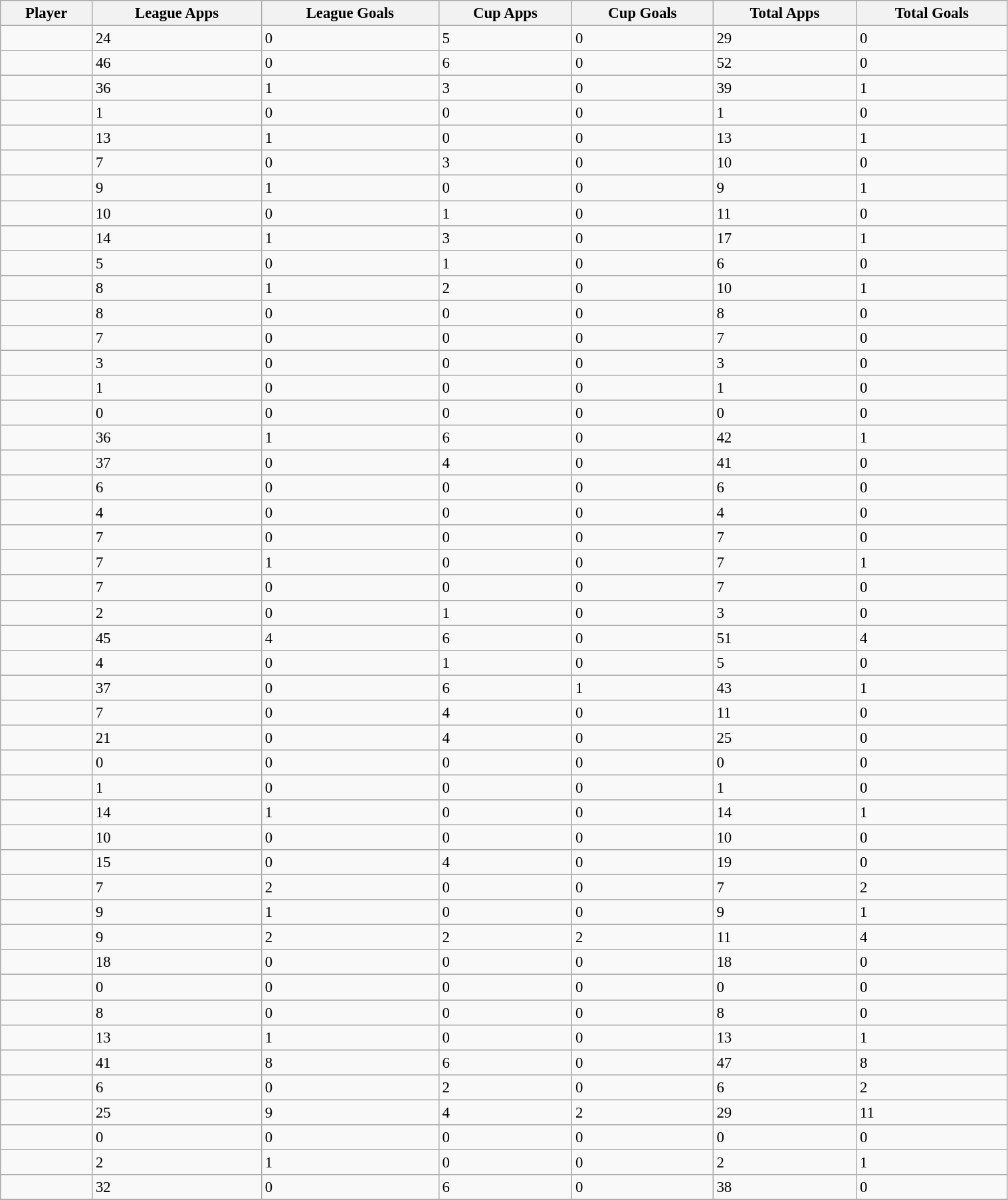<table class="wikitable sortable" style="text-align:center; font-size:95%;width:80%; text-align:left">
<tr>
<th>Player</th>
<th>League Apps</th>
<th>League Goals</th>
<th>Cup Apps</th>
<th>Cup Goals</th>
<th>Total Apps</th>
<th>Total Goals</th>
</tr>
<tr --->
<td> </td>
<td>24</td>
<td>0</td>
<td>5</td>
<td>0</td>
<td>29</td>
<td>0</td>
</tr>
<tr --->
<td> </td>
<td>46</td>
<td>0</td>
<td>6</td>
<td>0</td>
<td>52</td>
<td>0</td>
</tr>
<tr --->
<td> </td>
<td>36</td>
<td>1</td>
<td>3</td>
<td>0</td>
<td>39</td>
<td>1</td>
</tr>
<tr --->
<td> </td>
<td>1</td>
<td>0</td>
<td>0</td>
<td>0</td>
<td>1</td>
<td>0</td>
</tr>
<tr --->
<td> </td>
<td>13</td>
<td>1</td>
<td>0</td>
<td>0</td>
<td>13</td>
<td>1</td>
</tr>
<tr --->
<td> </td>
<td>7</td>
<td>0</td>
<td>3</td>
<td>0</td>
<td>10</td>
<td>0</td>
</tr>
<tr --->
<td> </td>
<td>9</td>
<td>1</td>
<td>0</td>
<td>0</td>
<td>9</td>
<td>1</td>
</tr>
<tr --->
<td> </td>
<td>10</td>
<td>0</td>
<td>1</td>
<td>0</td>
<td>11</td>
<td>0</td>
</tr>
<tr --->
<td> </td>
<td>14</td>
<td>1</td>
<td>3</td>
<td>0</td>
<td>17</td>
<td>1</td>
</tr>
<tr --->
<td> </td>
<td>5</td>
<td>0</td>
<td>1</td>
<td>0</td>
<td>6</td>
<td>0</td>
</tr>
<tr --->
<td> </td>
<td>8</td>
<td>1</td>
<td>2</td>
<td>0</td>
<td>10</td>
<td>1</td>
</tr>
<tr --->
<td> </td>
<td>8</td>
<td>0</td>
<td>0</td>
<td>0</td>
<td>8</td>
<td>0</td>
</tr>
<tr --->
<td> </td>
<td>7</td>
<td>0</td>
<td>0</td>
<td>0</td>
<td>7</td>
<td>0</td>
</tr>
<tr --->
<td> </td>
<td>3</td>
<td>0</td>
<td>0</td>
<td>0</td>
<td>3</td>
<td>0</td>
</tr>
<tr --->
<td> </td>
<td>1</td>
<td>0</td>
<td>0</td>
<td>0</td>
<td>1</td>
<td>0</td>
</tr>
<tr --->
<td> </td>
<td>0</td>
<td>0</td>
<td>0</td>
<td>0</td>
<td>0</td>
<td>0</td>
</tr>
<tr --->
<td> </td>
<td>36</td>
<td>1</td>
<td>6</td>
<td>0</td>
<td>42</td>
<td>1</td>
</tr>
<tr --->
<td> </td>
<td>37</td>
<td>0</td>
<td>4</td>
<td>0</td>
<td>41</td>
<td>0</td>
</tr>
<tr --->
<td> </td>
<td>6</td>
<td>0</td>
<td>0</td>
<td>0</td>
<td>6</td>
<td>0</td>
</tr>
<tr --->
<td> </td>
<td>4</td>
<td>0</td>
<td>0</td>
<td>0</td>
<td>4</td>
<td>0</td>
</tr>
<tr --->
<td> </td>
<td>7</td>
<td>0</td>
<td>0</td>
<td>0</td>
<td>7</td>
<td>0</td>
</tr>
<tr --->
<td> </td>
<td>7</td>
<td>1</td>
<td>0</td>
<td>0</td>
<td>7</td>
<td>1</td>
</tr>
<tr --->
<td> </td>
<td>7</td>
<td>0</td>
<td>0</td>
<td>0</td>
<td>7</td>
<td>0</td>
</tr>
<tr --->
<td> </td>
<td>2</td>
<td>0</td>
<td>1</td>
<td>0</td>
<td>3</td>
<td>0</td>
</tr>
<tr --->
<td> </td>
<td>45</td>
<td>4</td>
<td>6</td>
<td>0</td>
<td>51</td>
<td>4</td>
</tr>
<tr --->
<td> </td>
<td>4</td>
<td>0</td>
<td>1</td>
<td>0</td>
<td>5</td>
<td>0</td>
</tr>
<tr --->
<td> </td>
<td>37</td>
<td>0</td>
<td>6</td>
<td>1</td>
<td>43</td>
<td>1</td>
</tr>
<tr --->
<td> </td>
<td>7</td>
<td>0</td>
<td>4</td>
<td>0</td>
<td>11</td>
<td>0</td>
</tr>
<tr --->
<td> </td>
<td>21</td>
<td>0</td>
<td>4</td>
<td>0</td>
<td>25</td>
<td>0</td>
</tr>
<tr --->
<td> </td>
<td>0</td>
<td>0</td>
<td>0</td>
<td>0</td>
<td>0</td>
<td>0</td>
</tr>
<tr --->
<td> </td>
<td>1</td>
<td>0</td>
<td>0</td>
<td>0</td>
<td>1</td>
<td>0</td>
</tr>
<tr --->
<td> </td>
<td>14</td>
<td>1</td>
<td>0</td>
<td>0</td>
<td>14</td>
<td>1</td>
</tr>
<tr --->
<td> </td>
<td>10</td>
<td>0</td>
<td>0</td>
<td>0</td>
<td>10</td>
<td>0</td>
</tr>
<tr --->
<td> </td>
<td>15</td>
<td>0</td>
<td>4</td>
<td>0</td>
<td>19</td>
<td>0</td>
</tr>
<tr --->
<td> </td>
<td>7</td>
<td>2</td>
<td>0</td>
<td>0</td>
<td>7</td>
<td>2</td>
</tr>
<tr --->
<td> </td>
<td>9</td>
<td>1</td>
<td>0</td>
<td>0</td>
<td>9</td>
<td>1</td>
</tr>
<tr --->
<td> </td>
<td>9</td>
<td>2</td>
<td>2</td>
<td>2</td>
<td>11</td>
<td>4</td>
</tr>
<tr --->
<td> </td>
<td>18</td>
<td>0</td>
<td>0</td>
<td>0</td>
<td>18</td>
<td>0</td>
</tr>
<tr --->
<td> </td>
<td>0</td>
<td>0</td>
<td>0</td>
<td>0</td>
<td>0</td>
<td>0</td>
</tr>
<tr --->
<td> </td>
<td>8</td>
<td>0</td>
<td>0</td>
<td>0</td>
<td>8</td>
<td>0</td>
</tr>
<tr --->
<td> </td>
<td>13</td>
<td>1</td>
<td>0</td>
<td>0</td>
<td>13</td>
<td>1</td>
</tr>
<tr --->
<td> </td>
<td>41</td>
<td>8</td>
<td>6</td>
<td>0</td>
<td>47</td>
<td>8</td>
</tr>
<tr --->
<td> </td>
<td>6</td>
<td>0</td>
<td>2</td>
<td>0</td>
<td>6</td>
<td>2</td>
</tr>
<tr --->
<td> </td>
<td>25</td>
<td>9</td>
<td>4</td>
<td>2</td>
<td>29</td>
<td>11</td>
</tr>
<tr --->
<td> </td>
<td>0</td>
<td>0</td>
<td>0</td>
<td>0</td>
<td>0</td>
<td>0</td>
</tr>
<tr --->
<td> </td>
<td>2</td>
<td>1</td>
<td>0</td>
<td>0</td>
<td>2</td>
<td>1</td>
</tr>
<tr --->
<td> </td>
<td>32</td>
<td>0</td>
<td>6</td>
<td>0</td>
<td>38</td>
<td>0</td>
</tr>
<tr --->
</tr>
</table>
